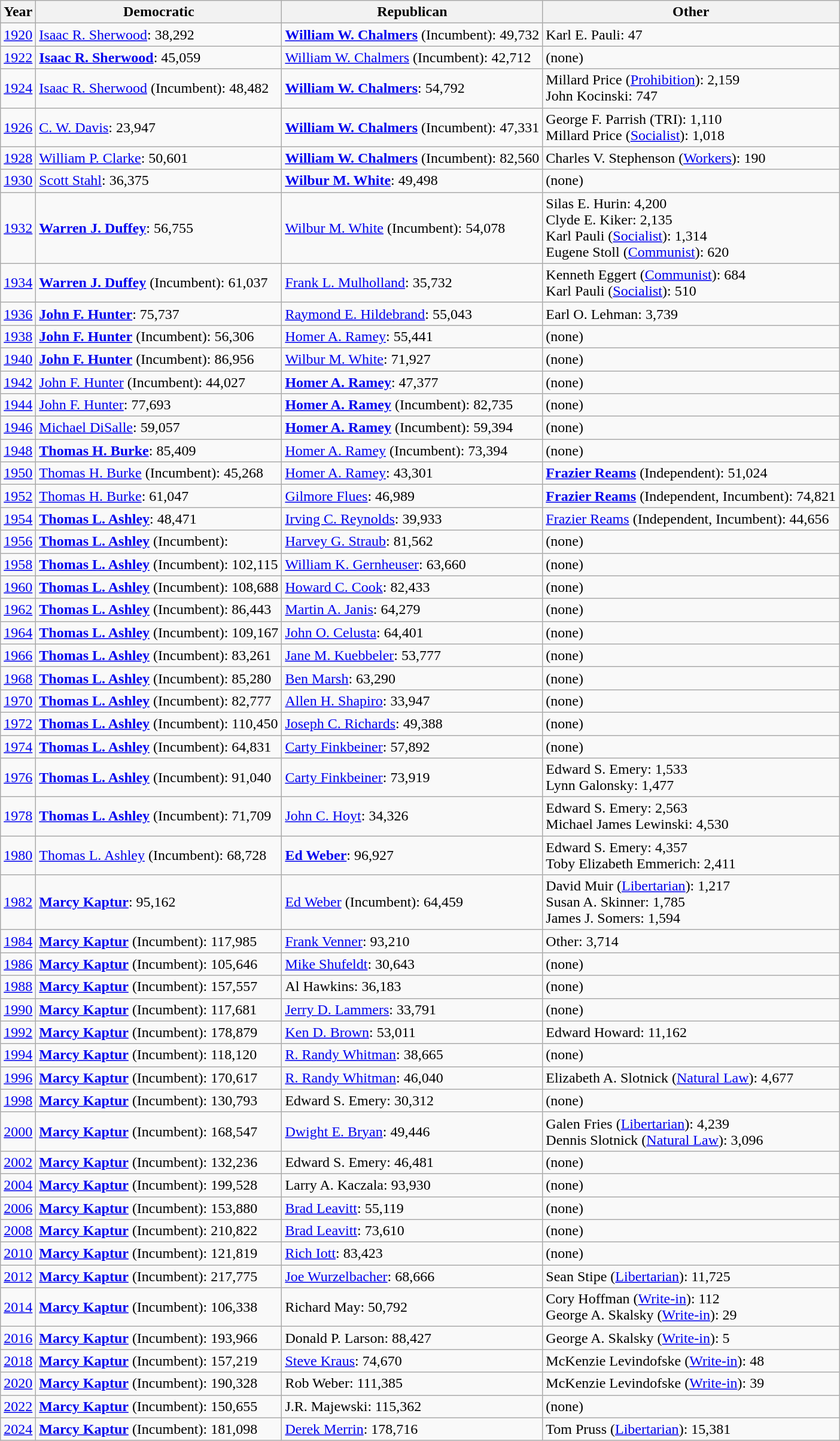<table class=wikitable>
<tr>
<th>Year</th>
<th>Democratic</th>
<th>Republican</th>
<th>Other</th>
</tr>
<tr>
<td><a href='#'>1920</a></td>
<td><a href='#'>Isaac R. Sherwood</a>: 38,292</td>
<td> <strong><a href='#'>William W. Chalmers</a></strong> (Incumbent): 49,732</td>
<td>Karl E. Pauli: 47</td>
</tr>
<tr>
<td><a href='#'>1922</a></td>
<td> <strong><a href='#'>Isaac R. Sherwood</a></strong>: 45,059</td>
<td><a href='#'>William W. Chalmers</a> (Incumbent): 42,712</td>
<td>(none)</td>
</tr>
<tr>
<td><a href='#'>1924</a></td>
<td><a href='#'>Isaac R. Sherwood</a> (Incumbent): 48,482</td>
<td> <strong><a href='#'>William W. Chalmers</a></strong>: 54,792</td>
<td>Millard Price (<a href='#'>Prohibition</a>): 2,159<br>John Kocinski: 747</td>
</tr>
<tr>
<td><a href='#'>1926</a></td>
<td><a href='#'>C. W. Davis</a>: 23,947</td>
<td> <strong><a href='#'>William W. Chalmers</a></strong> (Incumbent): 47,331</td>
<td>George F. Parrish (TRI): 1,110<br>Millard Price (<a href='#'>Socialist</a>): 1,018</td>
</tr>
<tr>
<td><a href='#'>1928</a></td>
<td><a href='#'>William P. Clarke</a>: 50,601</td>
<td> <strong><a href='#'>William W. Chalmers</a></strong> (Incumbent): 82,560</td>
<td>Charles V. Stephenson (<a href='#'>Workers</a>): 190</td>
</tr>
<tr>
<td><a href='#'>1930</a></td>
<td><a href='#'>Scott Stahl</a>: 36,375</td>
<td> <strong><a href='#'>Wilbur M. White</a></strong>: 49,498</td>
<td>(none)</td>
</tr>
<tr>
<td><a href='#'>1932</a></td>
<td> <strong><a href='#'>Warren J. Duffey</a></strong>: 56,755</td>
<td><a href='#'>Wilbur M. White</a> (Incumbent): 54,078</td>
<td>Silas E. Hurin: 4,200<br>Clyde E. Kiker: 2,135<br>Karl Pauli (<a href='#'>Socialist</a>): 1,314<br>Eugene Stoll (<a href='#'>Communist</a>): 620</td>
</tr>
<tr>
<td><a href='#'>1934</a></td>
<td> <strong><a href='#'>Warren J. Duffey</a></strong> (Incumbent): 61,037</td>
<td><a href='#'>Frank L. Mulholland</a>: 35,732</td>
<td>Kenneth Eggert (<a href='#'>Communist</a>): 684<br>Karl Pauli (<a href='#'>Socialist</a>): 510</td>
</tr>
<tr>
<td><a href='#'>1936</a></td>
<td> <strong><a href='#'>John F. Hunter</a></strong>: 75,737</td>
<td><a href='#'>Raymond E. Hildebrand</a>: 55,043</td>
<td>Earl O. Lehman: 3,739</td>
</tr>
<tr>
<td><a href='#'>1938</a></td>
<td> <strong><a href='#'>John F. Hunter</a></strong> (Incumbent): 56,306</td>
<td><a href='#'>Homer A. Ramey</a>: 55,441</td>
<td>(none)</td>
</tr>
<tr>
<td><a href='#'>1940</a></td>
<td> <strong><a href='#'>John F. Hunter</a></strong> (Incumbent): 86,956</td>
<td><a href='#'>Wilbur M. White</a>: 71,927</td>
<td>(none)</td>
</tr>
<tr>
<td><a href='#'>1942</a></td>
<td><a href='#'>John F. Hunter</a> (Incumbent): 44,027</td>
<td> <strong><a href='#'>Homer A. Ramey</a></strong>: 47,377</td>
<td>(none)</td>
</tr>
<tr>
<td><a href='#'>1944</a></td>
<td><a href='#'>John F. Hunter</a>: 77,693</td>
<td> <strong><a href='#'>Homer A. Ramey</a></strong> (Incumbent): 82,735</td>
<td>(none)</td>
</tr>
<tr>
<td><a href='#'>1946</a></td>
<td><a href='#'>Michael DiSalle</a>: 59,057</td>
<td> <strong><a href='#'>Homer A. Ramey</a></strong> (Incumbent): 59,394</td>
<td>(none)</td>
</tr>
<tr>
<td><a href='#'>1948</a></td>
<td> <strong><a href='#'>Thomas H. Burke</a></strong>: 85,409</td>
<td><a href='#'>Homer A. Ramey</a> (Incumbent): 73,394</td>
<td>(none)</td>
</tr>
<tr>
<td><a href='#'>1950</a></td>
<td><a href='#'>Thomas H. Burke</a> (Incumbent): 45,268</td>
<td><a href='#'>Homer A. Ramey</a>: 43,301</td>
<td> <strong><a href='#'>Frazier Reams</a></strong> (Independent): 51,024</td>
</tr>
<tr>
<td><a href='#'>1952</a></td>
<td><a href='#'>Thomas H. Burke</a>: 61,047</td>
<td><a href='#'>Gilmore Flues</a>: 46,989</td>
<td> <strong><a href='#'>Frazier Reams</a></strong> (Independent, Incumbent): 74,821</td>
</tr>
<tr>
<td><a href='#'>1954</a></td>
<td> <strong><a href='#'>Thomas L. Ashley</a></strong>: 48,471</td>
<td><a href='#'>Irving C. Reynolds</a>: 39,933</td>
<td><a href='#'>Frazier Reams</a> (Independent, Incumbent): 44,656</td>
</tr>
<tr>
<td><a href='#'>1956</a></td>
<td> <strong><a href='#'>Thomas L. Ashley</a></strong> (Incumbent):</td>
<td><a href='#'>Harvey G. Straub</a>: 81,562</td>
<td>(none)</td>
</tr>
<tr>
<td><a href='#'>1958</a></td>
<td> <strong><a href='#'>Thomas L. Ashley</a></strong> (Incumbent): 102,115</td>
<td><a href='#'>William K. Gernheuser</a>: 63,660</td>
<td>(none)</td>
</tr>
<tr>
<td><a href='#'>1960</a></td>
<td> <strong><a href='#'>Thomas L. Ashley</a></strong> (Incumbent): 108,688</td>
<td><a href='#'>Howard C. Cook</a>: 82,433</td>
<td>(none)</td>
</tr>
<tr>
<td><a href='#'>1962</a></td>
<td> <strong><a href='#'>Thomas L. Ashley</a></strong> (Incumbent): 86,443</td>
<td><a href='#'>Martin A. Janis</a>: 64,279</td>
<td>(none)</td>
</tr>
<tr>
<td><a href='#'>1964</a></td>
<td> <strong><a href='#'>Thomas L. Ashley</a></strong> (Incumbent): 109,167</td>
<td><a href='#'>John O. Celusta</a>: 64,401</td>
<td>(none)</td>
</tr>
<tr>
<td><a href='#'>1966</a></td>
<td> <strong><a href='#'>Thomas L. Ashley</a></strong> (Incumbent): 83,261</td>
<td><a href='#'>Jane M. Kuebbeler</a>: 53,777</td>
<td>(none)</td>
</tr>
<tr>
<td><a href='#'>1968</a></td>
<td> <strong><a href='#'>Thomas L. Ashley</a></strong> (Incumbent): 85,280</td>
<td><a href='#'>Ben Marsh</a>: 63,290</td>
<td>(none)</td>
</tr>
<tr>
<td><a href='#'>1970</a></td>
<td> <strong><a href='#'>Thomas L. Ashley</a></strong> (Incumbent): 82,777</td>
<td><a href='#'>Allen H. Shapiro</a>: 33,947</td>
<td>(none)</td>
</tr>
<tr>
<td><a href='#'>1972</a></td>
<td> <strong><a href='#'>Thomas L. Ashley</a></strong> (Incumbent): 110,450</td>
<td><a href='#'>Joseph C. Richards</a>: 49,388</td>
<td>(none)</td>
</tr>
<tr>
<td><a href='#'>1974</a></td>
<td> <strong><a href='#'>Thomas L. Ashley</a></strong> (Incumbent): 64,831</td>
<td><a href='#'>Carty Finkbeiner</a>: 57,892</td>
<td>(none)</td>
</tr>
<tr>
<td><a href='#'>1976</a></td>
<td> <strong><a href='#'>Thomas L. Ashley</a></strong> (Incumbent): 91,040</td>
<td><a href='#'>Carty Finkbeiner</a>: 73,919</td>
<td>Edward S. Emery: 1,533<br>Lynn Galonsky: 1,477</td>
</tr>
<tr>
<td><a href='#'>1978</a></td>
<td> <strong><a href='#'>Thomas L. Ashley</a></strong> (Incumbent): 71,709</td>
<td><a href='#'>John C. Hoyt</a>: 34,326</td>
<td>Edward S. Emery: 2,563<br>Michael James Lewinski: 4,530</td>
</tr>
<tr>
<td><a href='#'>1980</a></td>
<td><a href='#'>Thomas L. Ashley</a> (Incumbent): 68,728</td>
<td> <strong><a href='#'>Ed Weber</a></strong>: 96,927</td>
<td>Edward S. Emery: 4,357<br>Toby Elizabeth Emmerich: 2,411</td>
</tr>
<tr>
<td><a href='#'>1982</a></td>
<td> <strong><a href='#'>Marcy Kaptur</a></strong>: 95,162</td>
<td><a href='#'>Ed Weber</a> (Incumbent): 64,459</td>
<td>David Muir (<a href='#'>Libertarian</a>): 1,217<br>Susan A. Skinner: 1,785<br>James J. Somers: 1,594</td>
</tr>
<tr>
<td><a href='#'>1984</a></td>
<td> <strong><a href='#'>Marcy Kaptur</a></strong> (Incumbent): 117,985</td>
<td><a href='#'>Frank Venner</a>: 93,210</td>
<td>Other: 3,714</td>
</tr>
<tr>
<td><a href='#'>1986</a></td>
<td> <strong><a href='#'>Marcy Kaptur</a></strong> (Incumbent): 105,646</td>
<td><a href='#'>Mike Shufeldt</a>: 30,643</td>
<td>(none)</td>
</tr>
<tr>
<td><a href='#'>1988</a></td>
<td> <strong><a href='#'>Marcy Kaptur</a></strong> (Incumbent): 157,557</td>
<td>Al Hawkins: 36,183</td>
<td>(none)</td>
</tr>
<tr>
<td><a href='#'>1990</a></td>
<td> <strong><a href='#'>Marcy Kaptur</a></strong> (Incumbent): 117,681</td>
<td><a href='#'>Jerry D. Lammers</a>: 33,791</td>
<td>(none)</td>
</tr>
<tr>
<td><a href='#'>1992</a></td>
<td> <strong><a href='#'>Marcy Kaptur</a></strong> (Incumbent): 178,879</td>
<td><a href='#'>Ken D. Brown</a>: 53,011</td>
<td>Edward Howard: 11,162</td>
</tr>
<tr>
<td><a href='#'>1994</a></td>
<td> <strong><a href='#'>Marcy Kaptur</a></strong> (Incumbent): 118,120</td>
<td><a href='#'>R. Randy Whitman</a>: 38,665</td>
<td>(none)</td>
</tr>
<tr>
<td><a href='#'>1996</a></td>
<td> <strong><a href='#'>Marcy Kaptur</a></strong> (Incumbent): 170,617</td>
<td><a href='#'>R. Randy Whitman</a>: 46,040</td>
<td>Elizabeth A. Slotnick (<a href='#'>Natural Law</a>): 4,677</td>
</tr>
<tr>
<td><a href='#'>1998</a></td>
<td> <strong><a href='#'>Marcy Kaptur</a></strong> (Incumbent): 130,793</td>
<td>Edward S. Emery: 30,312</td>
<td>(none)</td>
</tr>
<tr>
<td><a href='#'>2000</a></td>
<td> <strong><a href='#'>Marcy Kaptur</a></strong> (Incumbent): 168,547</td>
<td><a href='#'>Dwight E. Bryan</a>: 49,446</td>
<td>Galen Fries (<a href='#'>Libertarian</a>): 4,239<br>Dennis Slotnick (<a href='#'>Natural Law</a>): 3,096</td>
</tr>
<tr>
<td><a href='#'>2002</a></td>
<td> <strong><a href='#'>Marcy Kaptur</a></strong> (Incumbent): 132,236</td>
<td>Edward S. Emery: 46,481</td>
<td>(none)</td>
</tr>
<tr>
<td><a href='#'>2004</a></td>
<td> <strong><a href='#'>Marcy Kaptur</a></strong> (Incumbent): 199,528</td>
<td>Larry A. Kaczala: 93,930</td>
<td>(none)</td>
</tr>
<tr>
<td><a href='#'>2006</a></td>
<td> <strong><a href='#'>Marcy Kaptur</a></strong> (Incumbent): 153,880</td>
<td><a href='#'>Brad Leavitt</a>: 55,119</td>
<td>(none)</td>
</tr>
<tr>
<td><a href='#'>2008</a></td>
<td> <strong><a href='#'>Marcy Kaptur</a></strong> (Incumbent): 210,822</td>
<td><a href='#'>Brad Leavitt</a>: 73,610</td>
<td>(none)</td>
</tr>
<tr>
<td><a href='#'>2010</a></td>
<td> <strong><a href='#'>Marcy Kaptur</a></strong> (Incumbent): 121,819</td>
<td><a href='#'>Rich Iott</a>: 83,423</td>
<td>(none)</td>
</tr>
<tr>
<td><a href='#'>2012</a></td>
<td> <strong><a href='#'>Marcy Kaptur</a></strong> (Incumbent): 217,775</td>
<td><a href='#'>Joe Wurzelbacher</a>: 68,666</td>
<td>Sean Stipe (<a href='#'>Libertarian</a>): 11,725</td>
</tr>
<tr>
<td><a href='#'>2014</a></td>
<td> <strong><a href='#'>Marcy Kaptur</a></strong> (Incumbent): 106,338</td>
<td>Richard May: 50,792</td>
<td>Cory Hoffman (<a href='#'>Write-in</a>): 112<br>George A. Skalsky (<a href='#'>Write-in</a>): 29</td>
</tr>
<tr>
<td><a href='#'>2016</a></td>
<td> <strong><a href='#'>Marcy Kaptur</a></strong> (Incumbent): 193,966</td>
<td>Donald P. Larson: 88,427</td>
<td>George A. Skalsky (<a href='#'>Write-in</a>): 5</td>
</tr>
<tr>
<td><a href='#'>2018</a></td>
<td> <strong><a href='#'>Marcy Kaptur</a></strong> (Incumbent): 157,219</td>
<td><a href='#'>Steve Kraus</a>: 74,670</td>
<td>McKenzie Levindofske (<a href='#'>Write-in</a>): 48</td>
</tr>
<tr>
<td><a href='#'>2020</a></td>
<td> <strong><a href='#'>Marcy Kaptur</a></strong> (Incumbent): 190,328</td>
<td>Rob Weber: 111,385</td>
<td>McKenzie Levindofske (<a href='#'>Write-in</a>): 39</td>
</tr>
<tr>
<td><a href='#'>2022</a></td>
<td> <strong><a href='#'>Marcy Kaptur</a></strong> (Incumbent): 150,655</td>
<td>J.R. Majewski: 115,362</td>
<td>(none)</td>
</tr>
<tr>
<td><a href='#'>2024</a></td>
<td> <strong><a href='#'>Marcy Kaptur</a></strong> (Incumbent): 181,098</td>
<td><a href='#'>Derek Merrin</a>: 178,716</td>
<td>Tom Pruss (<a href='#'>Libertarian</a>): 15,381</td>
</tr>
</table>
